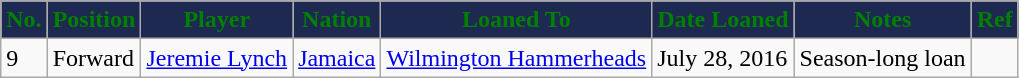<table class="wikitable" style="text-align:left">
<tr>
<th style="background:#1D2951;color:green">No.</th>
<th style="background:#1D2951;color:green">Position</th>
<th style="background:#1D2951;color:green">Player</th>
<th style="background:#1D2951;color:green">Nation</th>
<th style="background:#1D2951;color:green">Loaned To</th>
<th style="background:#1D2951;color:green">Date Loaned</th>
<th style="background:#1D2951;color:green">Notes</th>
<th style="background:#1D2951;color:green">Ref</th>
</tr>
<tr>
<td>9</td>
<td>Forward</td>
<td><a href='#'>Jeremie Lynch</a></td>
<td> <a href='#'>Jamaica</a></td>
<td> <a href='#'>Wilmington Hammerheads</a></td>
<td>July 28, 2016</td>
<td>Season-long loan</td>
<td></td>
</tr>
</table>
